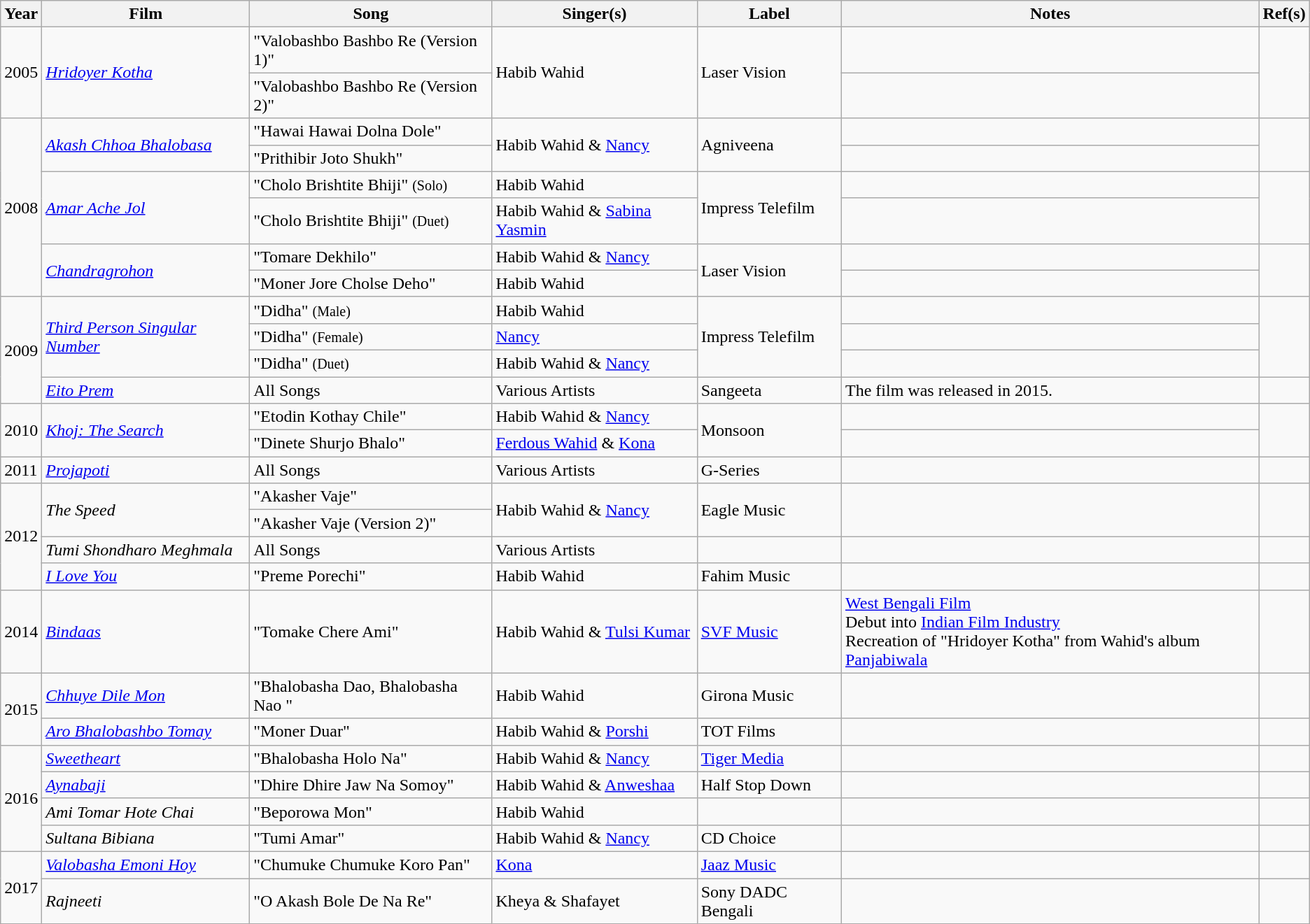<table class="wikitable">
<tr>
<th>Year</th>
<th>Film</th>
<th>Song</th>
<th>Singer(s)</th>
<th>Label</th>
<th>Notes</th>
<th>Ref(s)</th>
</tr>
<tr>
<td rowspan="2">2005</td>
<td rowspan="2"><em><a href='#'>Hridoyer Kotha</a></em></td>
<td>"Valobashbo Bashbo Re (Version 1)"</td>
<td rowspan="2">Habib Wahid</td>
<td rowspan="2">Laser Vision</td>
<td></td>
<td rowspan="2"></td>
</tr>
<tr>
<td>"Valobashbo Bashbo Re (Version 2)"</td>
<td></td>
</tr>
<tr>
<td rowspan="6">2008</td>
<td rowspan="2"><em><a href='#'>Akash Chhoa Bhalobasa</a></em></td>
<td>"Hawai Hawai Dolna Dole"</td>
<td rowspan="2">Habib Wahid & <a href='#'>Nancy</a></td>
<td rowspan="2">Agniveena</td>
<td></td>
<td rowspan="2"></td>
</tr>
<tr>
<td>"Prithibir Joto Shukh"</td>
<td></td>
</tr>
<tr>
<td rowspan="2"><em><a href='#'>Amar Ache Jol</a></em></td>
<td>"Cholo Brishtite Bhiji" <small>(Solo)</small></td>
<td>Habib Wahid</td>
<td rowspan="2">Impress Telefilm</td>
<td></td>
<td rowspan="2"></td>
</tr>
<tr>
<td>"Cholo Brishtite Bhiji" <small>(Duet)</small></td>
<td>Habib Wahid & <a href='#'>Sabina Yasmin</a></td>
<td></td>
</tr>
<tr>
<td rowspan="2"><em><a href='#'>Chandragrohon</a></em></td>
<td>"Tomare Dekhilo"</td>
<td>Habib Wahid & <a href='#'>Nancy</a></td>
<td rowspan="2">Laser Vision</td>
<td></td>
<td rowspan="2"></td>
</tr>
<tr>
<td>"Moner Jore Cholse Deho"</td>
<td>Habib Wahid</td>
<td></td>
</tr>
<tr>
<td rowspan="4">2009</td>
<td rowspan="3"><em><a href='#'>Third Person Singular Number</a></em></td>
<td>"Didha" <small>(Male)</small></td>
<td>Habib Wahid</td>
<td rowspan="3">Impress Telefilm</td>
<td></td>
<td rowspan="3"></td>
</tr>
<tr>
<td>"Didha" <small>(Female)</small></td>
<td><a href='#'>Nancy</a></td>
<td></td>
</tr>
<tr>
<td>"Didha" <small>(Duet)</small></td>
<td>Habib Wahid & <a href='#'>Nancy</a></td>
<td></td>
</tr>
<tr>
<td><em><a href='#'>Eito Prem</a></em></td>
<td>All Songs</td>
<td>Various Artists</td>
<td>Sangeeta</td>
<td>The film was released in 2015.</td>
<td></td>
</tr>
<tr>
<td rowspan="2">2010</td>
<td rowspan="2"><em><a href='#'>Khoj: The Search</a></em></td>
<td>"Etodin Kothay Chile"</td>
<td>Habib Wahid & <a href='#'>Nancy</a></td>
<td rowspan="2">Monsoon</td>
<td></td>
<td rowspan="2"></td>
</tr>
<tr>
<td>"Dinete Shurjo Bhalo"</td>
<td><a href='#'>Ferdous Wahid</a> & <a href='#'>Kona</a></td>
<td></td>
</tr>
<tr>
<td>2011</td>
<td><em><a href='#'>Projapoti</a></em></td>
<td>All Songs</td>
<td>Various Artists</td>
<td>G-Series</td>
<td></td>
<td></td>
</tr>
<tr>
<td rowspan="4">2012</td>
<td rowspan="2"><em>The Speed</em></td>
<td>"Akasher Vaje"</td>
<td rowspan="2">Habib Wahid & <a href='#'>Nancy</a></td>
<td rowspan="2">Eagle Music</td>
<td rowspan="2"></td>
<td rowspan="2"></td>
</tr>
<tr>
<td>"Akasher Vaje (Version 2)"</td>
</tr>
<tr>
<td><em>Tumi Shondharo Meghmala</em></td>
<td>All Songs</td>
<td>Various Artists</td>
<td></td>
<td></td>
<td></td>
</tr>
<tr>
<td><em><a href='#'>I Love You</a></em></td>
<td>"Preme Porechi"</td>
<td>Habib Wahid</td>
<td>Fahim Music</td>
<td></td>
<td></td>
</tr>
<tr>
<td>2014</td>
<td><em><a href='#'>Bindaas</a></em></td>
<td>"Tomake Chere Ami"</td>
<td>Habib Wahid & <a href='#'>Tulsi Kumar</a></td>
<td><a href='#'>SVF Music</a></td>
<td><a href='#'>West Bengali Film</a><br>Debut into <a href='#'>Indian Film Industry</a><br>Recreation of "Hridoyer Kotha" from Wahid's album <a href='#'>Panjabiwala</a></td>
<td></td>
</tr>
<tr>
<td rowspan="2">2015</td>
<td><em><a href='#'>Chhuye Dile Mon</a></em></td>
<td>"Bhalobasha Dao, Bhalobasha Nao "</td>
<td>Habib Wahid</td>
<td>Girona Music</td>
<td></td>
<td></td>
</tr>
<tr>
<td><em><a href='#'>Aro Bhalobashbo Tomay</a></em></td>
<td>"Moner Duar"</td>
<td>Habib Wahid & <a href='#'>Porshi</a></td>
<td>TOT Films</td>
<td></td>
<td></td>
</tr>
<tr>
<td rowspan="4">2016</td>
<td><em><a href='#'>Sweetheart</a></em></td>
<td>"Bhalobasha Holo Na"</td>
<td>Habib Wahid & <a href='#'>Nancy</a></td>
<td><a href='#'>Tiger Media</a></td>
<td></td>
<td></td>
</tr>
<tr>
<td><em><a href='#'>Aynabaji</a></em></td>
<td>"Dhire Dhire Jaw Na Somoy"</td>
<td>Habib Wahid & <a href='#'>Anweshaa</a></td>
<td>Half Stop Down</td>
<td></td>
<td></td>
</tr>
<tr>
<td><em>Ami Tomar Hote Chai</em></td>
<td>"Beporowa Mon"</td>
<td>Habib Wahid</td>
<td></td>
<td></td>
<td></td>
</tr>
<tr>
<td><em>Sultana Bibiana</em></td>
<td>"Tumi Amar"</td>
<td>Habib Wahid & <a href='#'>Nancy</a></td>
<td>CD Choice</td>
<td></td>
<td></td>
</tr>
<tr>
<td rowspan="2">2017</td>
<td><em><a href='#'>Valobasha Emoni Hoy</a></em></td>
<td>"Chumuke Chumuke Koro Pan"</td>
<td><a href='#'>Kona</a></td>
<td><a href='#'>Jaaz Music</a></td>
<td></td>
<td></td>
</tr>
<tr>
<td><em>Rajneeti</em></td>
<td>"O Akash Bole De Na Re"</td>
<td>Kheya & Shafayet</td>
<td>Sony DADC Bengali</td>
<td></td>
<td></td>
</tr>
</table>
